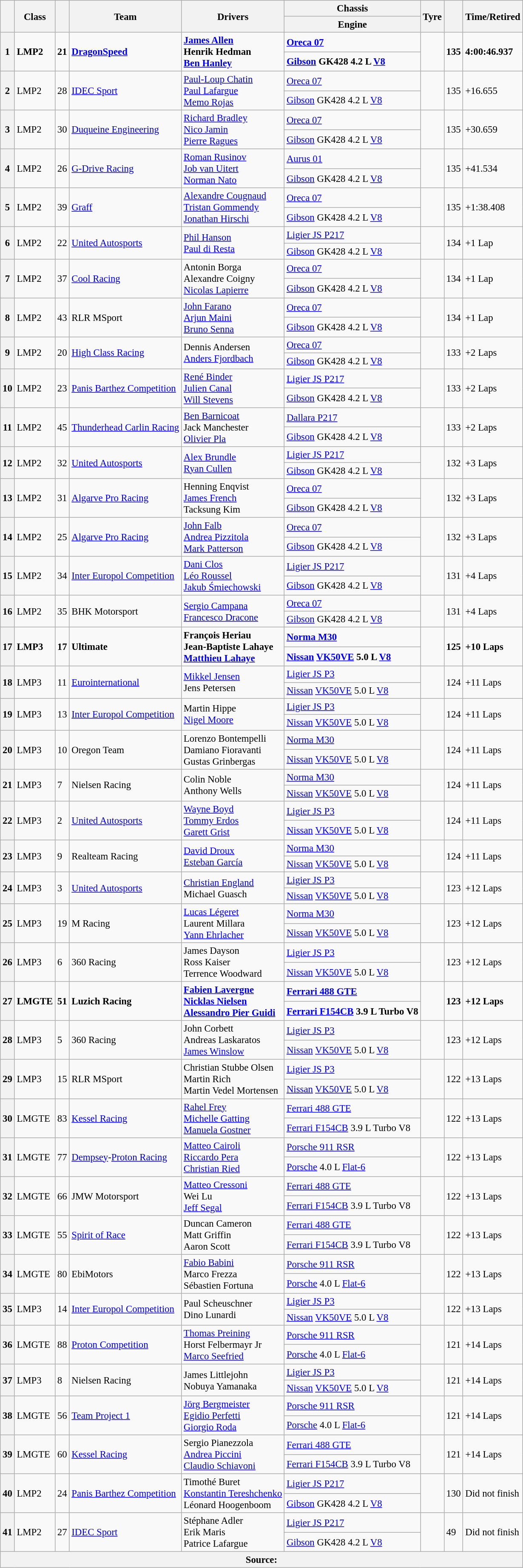<table class="wikitable" style="font-size:95%;">
<tr>
<th rowspan=2></th>
<th rowspan=2>Class</th>
<th rowspan=2></th>
<th rowspan=2>Team</th>
<th rowspan=2>Drivers</th>
<th>Chassis</th>
<th rowspan=2>Tyre</th>
<th rowspan=2></th>
<th rowspan=2>Time/Retired</th>
</tr>
<tr>
<th>Engine</th>
</tr>
<tr>
<th rowspan=2>1</th>
<td rowspan=2><strong>LMP2</strong></td>
<td rowspan=2><strong>21</strong></td>
<td rowspan=2><strong> <a href='#'>DragonSpeed</a></strong></td>
<td rowspan=2><strong> <a href='#'>James Allen</a><br> Henrik Hedman<br> <a href='#'>Ben Hanley</a></strong></td>
<td><strong><a href='#'>Oreca 07</a></strong></td>
<td rowspan=2></td>
<td rowspan=2><strong>135</strong></td>
<td rowspan=2><strong>4:00:46.937</strong></td>
</tr>
<tr>
<td><strong><a href='#'>Gibson</a> GK428 4.2 L <a href='#'>V8</a></strong></td>
</tr>
<tr>
<th rowspan=2>2</th>
<td rowspan=2>LMP2</td>
<td rowspan=2>28</td>
<td rowspan=2> <a href='#'>IDEC Sport</a></td>
<td rowspan=2> <a href='#'>Paul-Loup Chatin</a><br> <a href='#'>Paul Lafargue</a><br> <a href='#'>Memo Rojas</a></td>
<td><a href='#'>Oreca 07</a></td>
<td rowspan=2></td>
<td rowspan=2>135</td>
<td rowspan=2>+16.655</td>
</tr>
<tr>
<td><a href='#'>Gibson</a> GK428 4.2 L <a href='#'>V8</a></td>
</tr>
<tr>
<th rowspan=2>3</th>
<td rowspan=2>LMP2</td>
<td rowspan=2>30</td>
<td rowspan=2> <a href='#'>Duqueine Engineering</a></td>
<td rowspan=2> <a href='#'>Richard Bradley</a><br> <a href='#'>Nico Jamin</a><br> <a href='#'>Pierre Ragues</a></td>
<td><a href='#'>Oreca 07</a></td>
<td rowspan=2></td>
<td rowspan=2>135</td>
<td rowspan=2>+30.659</td>
</tr>
<tr>
<td><a href='#'>Gibson</a> GK428 4.2 L <a href='#'>V8</a></td>
</tr>
<tr>
<th rowspan=2>4</th>
<td rowspan=2>LMP2</td>
<td rowspan=2>26</td>
<td rowspan=2> <a href='#'>G-Drive Racing</a></td>
<td rowspan=2> <a href='#'>Roman Rusinov</a><br> <a href='#'>Job van Uitert</a><br> <a href='#'>Norman Nato</a></td>
<td><a href='#'>Aurus 01</a></td>
<td rowspan=2></td>
<td rowspan=2>135</td>
<td rowspan=2>+41.534</td>
</tr>
<tr>
<td><a href='#'>Gibson</a> GK428 4.2 L <a href='#'>V8</a></td>
</tr>
<tr>
<th rowspan=2>5</th>
<td rowspan=2>LMP2</td>
<td rowspan=2>39</td>
<td rowspan=2> <a href='#'>Graff</a></td>
<td rowspan=2> <a href='#'>Alexandre Cougnaud</a><br> <a href='#'>Tristan Gommendy</a><br> <a href='#'>Jonathan Hirschi</a></td>
<td><a href='#'>Oreca 07</a></td>
<td rowspan=2></td>
<td rowspan=2>135</td>
<td rowspan=2>+1:38.408</td>
</tr>
<tr>
<td><a href='#'>Gibson</a> GK428 4.2 L <a href='#'>V8</a></td>
</tr>
<tr>
<th rowspan=2>6</th>
<td rowspan=2>LMP2</td>
<td rowspan=2>22</td>
<td rowspan=2> <a href='#'>United Autosports</a></td>
<td rowspan=2> <a href='#'>Phil Hanson</a><br> <a href='#'>Paul di Resta</a></td>
<td><a href='#'>Ligier JS P217</a></td>
<td rowspan=2></td>
<td rowspan=2>134</td>
<td rowspan=2>+1 Lap</td>
</tr>
<tr>
<td><a href='#'>Gibson</a> GK428 4.2 L <a href='#'>V8</a></td>
</tr>
<tr>
<th rowspan=2>7</th>
<td rowspan=2>LMP2</td>
<td rowspan=2>37</td>
<td rowspan=2> <a href='#'>Cool Racing</a></td>
<td rowspan=2> Antonin Borga<br> Alexandre Coigny<br> <a href='#'>Nicolas Lapierre</a></td>
<td><a href='#'>Oreca 07</a></td>
<td rowspan=2></td>
<td rowspan=2>134</td>
<td rowspan=2>+1 Lap</td>
</tr>
<tr>
<td><a href='#'>Gibson</a> GK428 4.2 L <a href='#'>V8</a></td>
</tr>
<tr>
<th rowspan=2>8</th>
<td rowspan=2>LMP2</td>
<td rowspan=2>43</td>
<td rowspan=2> RLR MSport</td>
<td rowspan=2> <a href='#'>John Farano</a><br> <a href='#'>Arjun Maini</a><br> <a href='#'>Bruno Senna</a></td>
<td><a href='#'>Oreca 07</a></td>
<td rowspan=2></td>
<td rowspan=2>134</td>
<td rowspan=2>+1 Lap</td>
</tr>
<tr>
<td><a href='#'>Gibson</a> GK428 4.2 L <a href='#'>V8</a></td>
</tr>
<tr>
<th rowspan=2>9</th>
<td rowspan=2>LMP2</td>
<td rowspan=2>20</td>
<td rowspan=2> <a href='#'>High Class Racing</a></td>
<td rowspan=2> Dennis Andersen<br> <a href='#'>Anders Fjordbach</a></td>
<td><a href='#'>Oreca 07</a></td>
<td rowspan=2></td>
<td rowspan=2>133</td>
<td rowspan=2>+2 Laps</td>
</tr>
<tr>
<td><a href='#'>Gibson</a> GK428 4.2 L <a href='#'>V8</a></td>
</tr>
<tr>
<th rowspan=2>10</th>
<td rowspan=2>LMP2</td>
<td rowspan=2>23</td>
<td rowspan=2> <a href='#'>Panis Barthez Competition</a></td>
<td rowspan=2> <a href='#'>René Binder</a><br> <a href='#'>Julien Canal</a><br> <a href='#'>Will Stevens</a></td>
<td><a href='#'>Ligier JS P217</a></td>
<td rowspan=2></td>
<td rowspan=2>133</td>
<td rowspan=2>+2 Laps</td>
</tr>
<tr>
<td><a href='#'>Gibson</a> GK428 4.2 L <a href='#'>V8</a></td>
</tr>
<tr>
<th rowspan=2>11</th>
<td rowspan=2>LMP2</td>
<td rowspan=2>45</td>
<td rowspan=2> <a href='#'>Thunderhead Carlin Racing</a></td>
<td rowspan=2> <a href='#'>Ben Barnicoat</a><br> Jack Manchester<br> <a href='#'>Olivier Pla</a></td>
<td><a href='#'>Dallara P217</a></td>
<td rowspan=2></td>
<td rowspan=2>133</td>
<td rowspan=2>+2 Laps</td>
</tr>
<tr>
<td><a href='#'>Gibson</a> GK428 4.2 L <a href='#'>V8</a></td>
</tr>
<tr>
<th rowspan=2>12</th>
<td rowspan=2>LMP2</td>
<td rowspan=2>32</td>
<td rowspan=2> <a href='#'>United Autosports</a></td>
<td rowspan=2> <a href='#'>Alex Brundle</a><br> <a href='#'>Ryan Cullen</a></td>
<td><a href='#'>Ligier JS P217</a></td>
<td rowspan=2></td>
<td rowspan=2>132</td>
<td rowspan=2>+3 Laps</td>
</tr>
<tr>
<td><a href='#'>Gibson</a> GK428 4.2 L <a href='#'>V8</a></td>
</tr>
<tr>
<th rowspan=2>13</th>
<td rowspan=2>LMP2</td>
<td rowspan=2>31</td>
<td rowspan=2> <a href='#'>Algarve Pro Racing</a></td>
<td rowspan=2> Henning Enqvist<br> <a href='#'>James French</a><br> Tacksung Kim</td>
<td><a href='#'>Oreca 07</a></td>
<td rowspan=2></td>
<td rowspan=2>132</td>
<td rowspan=2>+3 Laps</td>
</tr>
<tr>
<td><a href='#'>Gibson</a> GK428 4.2 L <a href='#'>V8</a></td>
</tr>
<tr>
<th rowspan=2>14</th>
<td rowspan=2>LMP2</td>
<td rowspan=2>25</td>
<td rowspan=2> <a href='#'>Algarve Pro Racing</a></td>
<td rowspan=2> <a href='#'>John Falb</a><br> <a href='#'>Andrea Pizzitola</a><br> <a href='#'>Mark Patterson</a></td>
<td><a href='#'>Oreca 07</a></td>
<td rowspan=2></td>
<td rowspan=2>132</td>
<td rowspan=2>+3 Laps</td>
</tr>
<tr>
<td><a href='#'>Gibson</a> GK428 4.2 L <a href='#'>V8</a></td>
</tr>
<tr>
<th rowspan=2>15</th>
<td rowspan=2>LMP2</td>
<td rowspan=2>34</td>
<td rowspan=2> <a href='#'>Inter Europol Competition</a></td>
<td rowspan=2> <a href='#'>Dani Clos</a><br> <a href='#'>Léo Roussel</a><br> <a href='#'>Jakub Śmiechowski</a></td>
<td><a href='#'>Ligier JS P217</a></td>
<td rowspan=2></td>
<td rowspan=2>131</td>
<td rowspan=2>+4 Laps</td>
</tr>
<tr>
<td><a href='#'>Gibson</a> GK428 4.2 L <a href='#'>V8</a></td>
</tr>
<tr>
<th rowspan=2>16</th>
<td rowspan=2>LMP2</td>
<td rowspan=2>35</td>
<td rowspan=2> BHK Motorsport</td>
<td rowspan=2> <a href='#'>Sergio Campana</a><br> <a href='#'>Francesco Dracone</a></td>
<td><a href='#'>Oreca 07</a></td>
<td rowspan=2></td>
<td rowspan=2>131</td>
<td rowspan=2>+4 Laps</td>
</tr>
<tr>
<td><a href='#'>Gibson</a> GK428 4.2 L <a href='#'>V8</a></td>
</tr>
<tr>
<th rowspan=2>17</th>
<td rowspan=2><strong>LMP3</strong></td>
<td rowspan=2><strong>17</strong></td>
<td rowspan=2><strong> Ultimate</strong></td>
<td rowspan=2><strong> François Heriau<br> Jean-Baptiste Lahaye<br> <a href='#'>Matthieu Lahaye</a></strong></td>
<td><strong><a href='#'>Norma M30</a></strong></td>
<td rowspan=2></td>
<td rowspan=2><strong>125</strong></td>
<td rowspan=2><strong>+10 Laps</strong></td>
</tr>
<tr>
<td><strong><a href='#'>Nissan</a> <a href='#'>VK50VE</a> 5.0 L <a href='#'>V8</a></strong></td>
</tr>
<tr>
<th rowspan=2>18</th>
<td rowspan=2>LMP3</td>
<td rowspan=2>11</td>
<td rowspan=2> <a href='#'>Eurointernational</a></td>
<td rowspan=2> <a href='#'>Mikkel Jensen</a><br> Jens Petersen</td>
<td><a href='#'>Ligier JS P3</a></td>
<td rowspan=2></td>
<td rowspan=2>124</td>
<td rowspan=2>+11 Laps</td>
</tr>
<tr>
<td><a href='#'>Nissan</a> <a href='#'>VK50VE</a> 5.0 L <a href='#'>V8</a></td>
</tr>
<tr>
<th rowspan=2>19</th>
<td rowspan=2>LMP3</td>
<td rowspan=2>13</td>
<td rowspan=2> <a href='#'>Inter Europol Competition</a></td>
<td rowspan=2> Martin Hippe<br> <a href='#'>Nigel Moore</a></td>
<td><a href='#'>Ligier JS P3</a></td>
<td rowspan=2></td>
<td rowspan=2>124</td>
<td rowspan=2>+11 Laps</td>
</tr>
<tr>
<td><a href='#'>Nissan</a> <a href='#'>VK50VE</a> 5.0 L <a href='#'>V8</a></td>
</tr>
<tr>
<th rowspan=2>20</th>
<td rowspan=2>LMP3</td>
<td rowspan=2>10</td>
<td rowspan=2> Oregon Team</td>
<td rowspan=2> Lorenzo Bontempelli<br> Damiano Fioravanti<br> Gustas Grinbergas</td>
<td><a href='#'>Norma M30</a></td>
<td rowspan=2></td>
<td rowspan=2>124</td>
<td rowspan=2>+11 Laps</td>
</tr>
<tr>
<td><a href='#'>Nissan</a> <a href='#'>VK50VE</a> 5.0 L <a href='#'>V8</a></td>
</tr>
<tr>
<th rowspan=2>21</th>
<td rowspan=2>LMP3</td>
<td rowspan=2>7</td>
<td rowspan=2> Nielsen Racing</td>
<td rowspan=2 nowrap> Colin Noble<br> Anthony Wells</td>
<td><a href='#'>Norma M30</a></td>
<td rowspan=2></td>
<td rowspan=2>124</td>
<td rowspan=2>+11 Laps</td>
</tr>
<tr>
<td><a href='#'>Nissan</a> <a href='#'>VK50VE</a> 5.0 L <a href='#'>V8</a></td>
</tr>
<tr>
<th rowspan=2>22</th>
<td rowspan=2>LMP3</td>
<td rowspan=2>2</td>
<td rowspan=2> <a href='#'>United Autosports</a></td>
<td rowspan=2> <a href='#'>Wayne Boyd</a><br> <a href='#'>Tommy Erdos</a><br> <a href='#'>Garett Grist</a></td>
<td><a href='#'>Ligier JS P3</a></td>
<td rowspan=2></td>
<td rowspan=2>124</td>
<td rowspan=2>+11 Laps</td>
</tr>
<tr>
<td><a href='#'>Nissan</a> <a href='#'>VK50VE</a> 5.0 L <a href='#'>V8</a></td>
</tr>
<tr>
<th rowspan=2>23</th>
<td rowspan=2>LMP3</td>
<td rowspan=2>9</td>
<td rowspan=2> Realteam Racing</td>
<td rowspan=2> <a href='#'>David Droux</a><br> <a href='#'>Esteban García</a></td>
<td><a href='#'>Norma M30</a></td>
<td rowspan=2></td>
<td rowspan=2>124</td>
<td rowspan=2>+11 Laps</td>
</tr>
<tr>
<td><a href='#'>Nissan</a> <a href='#'>VK50VE</a> 5.0 L <a href='#'>V8</a></td>
</tr>
<tr>
<th rowspan=2>24</th>
<td rowspan=2>LMP3</td>
<td rowspan=2>3</td>
<td rowspan=2> <a href='#'>United Autosports</a></td>
<td rowspan=2> <a href='#'>Christian England</a><br> Michael Guasch</td>
<td><a href='#'>Ligier JS P3</a></td>
<td rowspan=2></td>
<td rowspan=2>123</td>
<td rowspan=2>+12 Laps</td>
</tr>
<tr>
<td><a href='#'>Nissan</a> <a href='#'>VK50VE</a> 5.0 L <a href='#'>V8</a></td>
</tr>
<tr>
<th rowspan=2>25</th>
<td rowspan=2>LMP3</td>
<td rowspan=2>19</td>
<td rowspan=2> M Racing</td>
<td rowspan=2> <a href='#'>Lucas Légeret</a><br> Laurent Millara<br> <a href='#'>Yann Ehrlacher</a></td>
<td><a href='#'>Norma M30</a></td>
<td rowspan=2></td>
<td rowspan=2>123</td>
<td rowspan=2>+12 Laps</td>
</tr>
<tr>
<td><a href='#'>Nissan</a> <a href='#'>VK50VE</a> 5.0 L <a href='#'>V8</a></td>
</tr>
<tr>
<th rowspan=2>26</th>
<td rowspan=2>LMP3</td>
<td rowspan=2>6</td>
<td rowspan=2> 360 Racing</td>
<td rowspan=2> James Dayson<br> Ross Kaiser<br> Terrence Woodward</td>
<td><a href='#'>Ligier JS P3</a></td>
<td rowspan=2></td>
<td rowspan=2>123</td>
<td rowspan=2>+12 Laps</td>
</tr>
<tr>
<td><a href='#'>Nissan</a> <a href='#'>VK50VE</a> 5.0 L <a href='#'>V8</a></td>
</tr>
<tr>
<th rowspan=2>27</th>
<td rowspan=2><strong>LMGTE</strong></td>
<td rowspan=2><strong>51</strong></td>
<td rowspan=2><strong> Luzich Racing</strong></td>
<td rowspan=2><strong> <a href='#'>Fabien Lavergne</a><br> <a href='#'>Nicklas Nielsen</a><br> <a href='#'>Alessandro Pier Guidi</a></strong></td>
<td><strong><a href='#'>Ferrari 488 GTE</a></strong></td>
<td rowspan=2></td>
<td rowspan=2><strong>123</strong></td>
<td rowspan=2><strong>+12 Laps</strong></td>
</tr>
<tr>
<td><strong><a href='#'>Ferrari F154CB</a> 3.9 L Turbo V8</strong></td>
</tr>
<tr>
<th rowspan=2>28</th>
<td rowspan=2>LMP3</td>
<td rowspan=2>5</td>
<td rowspan=2> 360 Racing</td>
<td rowspan=2> John Corbett<br> Andreas Laskaratos<br> <a href='#'>James Winslow</a></td>
<td><a href='#'>Ligier JS P3</a></td>
<td rowspan=2></td>
<td rowspan=2>123</td>
<td rowspan=2>+12 Laps</td>
</tr>
<tr>
<td><a href='#'>Nissan</a> <a href='#'>VK50VE</a> 5.0 L <a href='#'>V8</a></td>
</tr>
<tr>
<th rowspan=2>29</th>
<td rowspan=2>LMP3</td>
<td rowspan=2>15</td>
<td rowspan=2> RLR MSport</td>
<td rowspan=2> Christian Stubbe Olsen<br> Martin Rich<br> Martin Vedel Mortensen</td>
<td><a href='#'>Ligier JS P3</a></td>
<td rowspan=2></td>
<td rowspan=2>122</td>
<td rowspan=2>+13 Laps</td>
</tr>
<tr>
<td><a href='#'>Nissan</a> <a href='#'>VK50VE</a> 5.0 L <a href='#'>V8</a></td>
</tr>
<tr>
<th rowspan=2>30</th>
<td rowspan=2>LMGTE</td>
<td rowspan=2>83</td>
<td rowspan=2> <a href='#'>Kessel Racing</a></td>
<td rowspan=2> <a href='#'>Rahel Frey</a><br> <a href='#'>Michelle Gatting</a><br> <a href='#'>Manuela Gostner</a></td>
<td><a href='#'>Ferrari 488 GTE</a></td>
<td rowspan=2></td>
<td rowspan=2>122</td>
<td rowspan=2>+13 Laps</td>
</tr>
<tr>
<td><a href='#'>Ferrari F154CB</a> 3.9 L Turbo V8</td>
</tr>
<tr>
<th rowspan=2>31</th>
<td rowspan=2>LMGTE</td>
<td rowspan=2>77</td>
<td rowspan=2> <a href='#'>Dempsey</a>-<a href='#'>Proton Racing</a></td>
<td rowspan=2> <a href='#'>Matteo Cairoli</a><br> <a href='#'>Riccardo Pera</a><br> <a href='#'>Christian Ried</a></td>
<td><a href='#'>Porsche 911 RSR</a></td>
<td rowspan=2></td>
<td rowspan=2>122</td>
<td rowspan=2>+13 Laps</td>
</tr>
<tr>
<td><a href='#'>Porsche</a> 4.0 L <a href='#'>Flat-6</a></td>
</tr>
<tr>
<th rowspan=2>32</th>
<td rowspan=2>LMGTE</td>
<td rowspan=2>66</td>
<td rowspan=2> JMW Motorsport</td>
<td rowspan=2> <a href='#'>Matteo Cressoni</a><br> Wei Lu<br> <a href='#'>Jeff Segal</a></td>
<td><a href='#'>Ferrari 488 GTE</a></td>
<td rowspan=2></td>
<td rowspan=2>122</td>
<td rowspan=2>+13 Laps</td>
</tr>
<tr>
<td><a href='#'>Ferrari F154CB</a> 3.9 L Turbo V8</td>
</tr>
<tr>
<th rowspan=2>33</th>
<td rowspan=2>LMGTE</td>
<td rowspan=2>55</td>
<td rowspan=2> <a href='#'>Spirit of Race</a></td>
<td rowspan=2> Duncan Cameron<br> Matt Griffin<br> Aaron Scott</td>
<td><a href='#'>Ferrari 488 GTE</a></td>
<td rowspan=2></td>
<td rowspan=2>122</td>
<td rowspan=2>+13 Laps</td>
</tr>
<tr>
<td><a href='#'>Ferrari F154CB</a> 3.9 L Turbo V8</td>
</tr>
<tr>
<th rowspan=2>34</th>
<td rowspan=2>LMGTE</td>
<td rowspan=2>80</td>
<td rowspan=2> EbiMotors</td>
<td rowspan=2> <a href='#'>Fabio Babini</a><br> Marco Frezza<br> Sébastien Fortuna</td>
<td><a href='#'>Porsche 911 RSR</a></td>
<td rowspan=2></td>
<td rowspan=2>122</td>
<td rowspan=2>+13 Laps</td>
</tr>
<tr>
<td><a href='#'>Porsche</a> 4.0 L <a href='#'>Flat-6</a></td>
</tr>
<tr>
<th rowspan=2>35</th>
<td rowspan=2>LMP3</td>
<td rowspan=2>14</td>
<td rowspan=2> <a href='#'>Inter Europol Competition</a></td>
<td rowspan=2> Paul Scheuschner<br> Dino Lunardi</td>
<td><a href='#'>Ligier JS P3</a></td>
<td rowspan=2></td>
<td rowspan=2>122</td>
<td rowspan=2>+13 Laps</td>
</tr>
<tr>
<td><a href='#'>Nissan</a> <a href='#'>VK50VE</a> 5.0 L <a href='#'>V8</a></td>
</tr>
<tr>
<th rowspan=2>36</th>
<td rowspan=2>LMGTE</td>
<td rowspan=2>88</td>
<td rowspan=2> <a href='#'>Proton Competition</a></td>
<td rowspan=2> <a href='#'>Thomas Preining</a><br> Horst Felbermayr Jr<br> <a href='#'>Marco Seefried</a></td>
<td><a href='#'>Porsche 911 RSR</a></td>
<td rowspan=2></td>
<td rowspan=2>121</td>
<td rowspan=2>+14 Laps</td>
</tr>
<tr>
<td><a href='#'>Porsche</a> 4.0 L <a href='#'>Flat-6</a></td>
</tr>
<tr>
<th rowspan=2>37</th>
<td rowspan=2>LMP3</td>
<td rowspan=2>8</td>
<td rowspan=2> Nielsen Racing</td>
<td rowspan=2> James Littlejohn<br> Nobuya Yamanaka</td>
<td><a href='#'>Ligier JS P3</a></td>
<td rowspan=2></td>
<td rowspan=2>121</td>
<td rowspan=2>+14 Laps</td>
</tr>
<tr>
<td><a href='#'>Nissan</a> <a href='#'>VK50VE</a> 5.0 L <a href='#'>V8</a></td>
</tr>
<tr>
<th rowspan=2>38</th>
<td rowspan=2>LMGTE</td>
<td rowspan=2>56</td>
<td rowspan=2> <a href='#'>Team Project 1</a></td>
<td rowspan=2> <a href='#'>Jörg Bergmeister</a><br> <a href='#'>Egidio Perfetti</a><br> <a href='#'>Giorgio Roda</a></td>
<td><a href='#'>Porsche 911 RSR</a></td>
<td rowspan=2></td>
<td rowspan=2>121</td>
<td rowspan=2>+14 Laps</td>
</tr>
<tr>
<td><a href='#'>Porsche</a> 4.0 L <a href='#'>Flat-6</a></td>
</tr>
<tr>
<th rowspan=2>39</th>
<td rowspan=2>LMGTE</td>
<td rowspan=2>60</td>
<td rowspan=2> <a href='#'>Kessel Racing</a></td>
<td rowspan=2> Sergio Pianezzola<br> <a href='#'>Andrea Piccini</a><br> <a href='#'>Claudio Schiavoni</a></td>
<td><a href='#'>Ferrari 488 GTE</a></td>
<td rowspan=2></td>
<td rowspan=2>121</td>
<td rowspan=2>+14 Laps</td>
</tr>
<tr>
<td><a href='#'>Ferrari F154CB</a> 3.9 L Turbo V8</td>
</tr>
<tr>
<th rowspan="2">40</th>
<td rowspan="2">LMP2</td>
<td rowspan="2">24</td>
<td rowspan="2"> <a href='#'>Panis Barthez Competition</a></td>
<td rowspan="2"> Timothé Buret<br> <a href='#'>Konstantin Tereshchenko</a><br> Léonard Hoogenboom</td>
<td><a href='#'>Ligier JS P217</a></td>
<td rowspan="2"></td>
<td rowspan="2">130</td>
<td rowspan="2">Did not finish</td>
</tr>
<tr>
<td><a href='#'>Gibson</a> GK428 4.2 L <a href='#'>V8</a></td>
</tr>
<tr>
<th rowspan="2">41</th>
<td rowspan="2">LMP2</td>
<td rowspan="2">27</td>
<td rowspan="2"> <a href='#'>IDEC Sport</a></td>
<td rowspan="2"> Stéphane Adler<br> Erik Maris<br> Patrice Lafargue</td>
<td><a href='#'>Ligier JS P217</a></td>
<td rowspan="2"></td>
<td rowspan="2">49</td>
<td rowspan="2">Did not finish</td>
</tr>
<tr>
<td><a href='#'>Gibson</a> GK428 4.2 L <a href='#'>V8</a></td>
</tr>
<tr>
<th colspan="9">Source:</th>
</tr>
</table>
